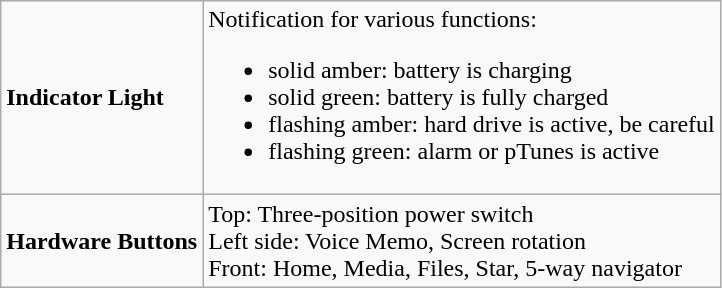<table class="wikitable">
<tr>
<td><strong>Indicator Light</strong></td>
<td>Notification for various functions:<br><ul><li>solid amber: battery is charging</li><li>solid green: battery is fully charged</li><li>flashing amber: hard drive is active, be careful</li><li>flashing green: alarm or pTunes is active</li></ul></td>
</tr>
<tr>
<td><strong>Hardware Buttons</strong></td>
<td>Top: Three-position power switch<br>Left side: Voice Memo, Screen rotation<br>Front: Home, Media, Files, Star, 5-way navigator</td>
</tr>
</table>
